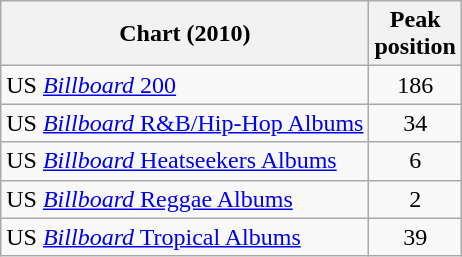<table class="wikitable sortable">
<tr>
<th>Chart (2010)</th>
<th>Peak<br>position</th>
</tr>
<tr>
<td>US <a href='#'><em>Billboard</em> 200</a></td>
<td style="text-align:center;">186</td>
</tr>
<tr>
<td>US <a href='#'><em>Billboard</em> R&B/Hip-Hop Albums</a></td>
<td style="text-align:center;">34</td>
</tr>
<tr>
<td>US <a href='#'><em>Billboard</em> Heatseekers Albums</a></td>
<td style="text-align:center;">6</td>
</tr>
<tr>
<td>US <a href='#'><em>Billboard</em> Reggae Albums</a></td>
<td style="text-align:center;">2</td>
</tr>
<tr>
<td>US <a href='#'><em>Billboard</em> Tropical Albums</a></td>
<td style="text-align:center;">39</td>
</tr>
</table>
